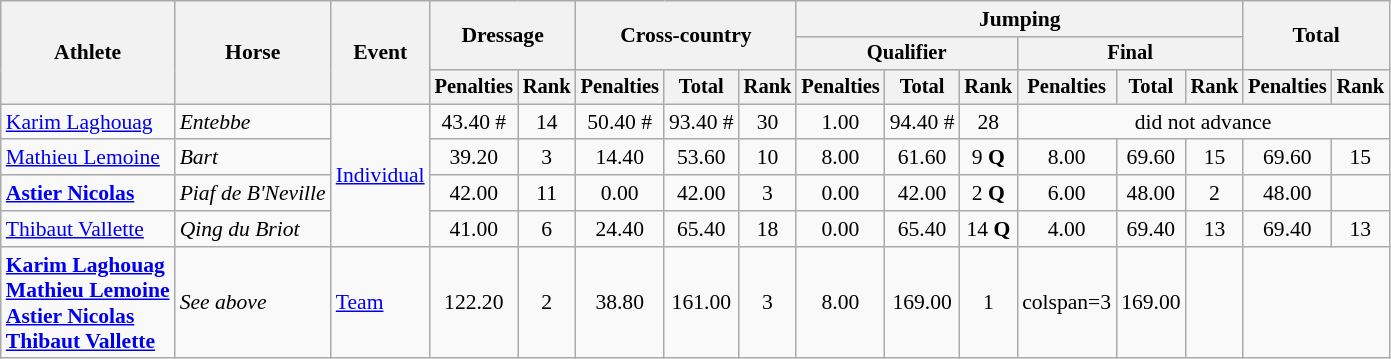<table class=wikitable style="font-size:90%">
<tr>
<th rowspan="3">Athlete</th>
<th rowspan="3">Horse</th>
<th rowspan="3">Event</th>
<th colspan="2" rowspan="2">Dressage</th>
<th colspan="3" rowspan="2">Cross-country</th>
<th colspan="6">Jumping</th>
<th colspan="2" rowspan="2">Total</th>
</tr>
<tr style="font-size:95%">
<th colspan="3">Qualifier</th>
<th colspan="3">Final</th>
</tr>
<tr style="font-size:95%">
<th>Penalties</th>
<th>Rank</th>
<th>Penalties</th>
<th>Total</th>
<th>Rank</th>
<th>Penalties</th>
<th>Total</th>
<th>Rank</th>
<th>Penalties</th>
<th>Total</th>
<th>Rank</th>
<th>Penalties</th>
<th>Rank</th>
</tr>
<tr align=center>
<td align=left><a href='#'>Karim Laghouag</a></td>
<td align=left><em>Entebbe</em></td>
<td style="text-align:left;" rowspan="4"><a href='#'>Individual</a></td>
<td>43.40 #</td>
<td>14</td>
<td>50.40 #</td>
<td>93.40 #</td>
<td>30</td>
<td>1.00</td>
<td>94.40 #</td>
<td>28</td>
<td colspan=5>did not advance</td>
</tr>
<tr align=center>
<td align=left><a href='#'>Mathieu Lemoine</a></td>
<td align=left><em>Bart</em></td>
<td>39.20</td>
<td>3</td>
<td>14.40</td>
<td>53.60</td>
<td>10</td>
<td>8.00</td>
<td>61.60</td>
<td>9 <strong>Q</strong></td>
<td>8.00</td>
<td>69.60</td>
<td>15</td>
<td>69.60</td>
<td>15</td>
</tr>
<tr align=center>
<td align=left><strong><a href='#'>Astier Nicolas</a></strong></td>
<td align=left><em>Piaf de B'Neville</em></td>
<td>42.00</td>
<td>11</td>
<td>0.00</td>
<td>42.00</td>
<td>3</td>
<td>0.00</td>
<td>42.00</td>
<td>2 <strong>Q</strong></td>
<td>6.00</td>
<td>48.00</td>
<td>2</td>
<td>48.00</td>
<td></td>
</tr>
<tr align=center>
<td align=left><a href='#'>Thibaut Vallette</a></td>
<td align=left><em>Qing du Briot</em></td>
<td>41.00</td>
<td>6</td>
<td>24.40</td>
<td>65.40</td>
<td>18</td>
<td>0.00</td>
<td>65.40</td>
<td>14 <strong>Q</strong></td>
<td>4.00</td>
<td>69.40</td>
<td>13</td>
<td>69.40</td>
<td>13</td>
</tr>
<tr align=center>
<td align=left><strong><a href='#'>Karim Laghouag</a><br><a href='#'>Mathieu Lemoine</a><br><a href='#'>Astier Nicolas</a><br><a href='#'>Thibaut Vallette</a></strong></td>
<td align=left><em>See above</em></td>
<td align=left><a href='#'>Team</a></td>
<td>122.20</td>
<td>2</td>
<td>38.80</td>
<td>161.00</td>
<td>3</td>
<td>8.00</td>
<td>169.00</td>
<td>1</td>
<td>colspan=3 </td>
<td>169.00</td>
<td></td>
</tr>
</table>
